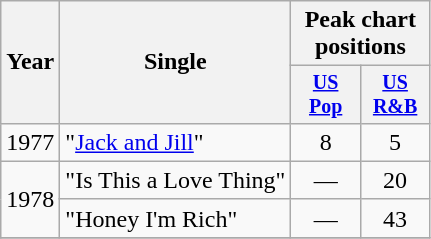<table class="wikitable" style="text-align:center;">
<tr>
<th rowspan="2">Year</th>
<th rowspan="2">Single</th>
<th colspan="2">Peak chart positions</th>
</tr>
<tr style="font-size:smaller;">
<th width="40"><a href='#'>US Pop</a><br></th>
<th width="40"><a href='#'>US<br>R&B</a><br></th>
</tr>
<tr>
<td rowspan="1">1977</td>
<td align="left">"<a href='#'>Jack and Jill</a>"</td>
<td>8</td>
<td>5</td>
</tr>
<tr>
<td rowspan="2">1978</td>
<td align="left">"Is This a Love Thing"</td>
<td>—</td>
<td>20</td>
</tr>
<tr>
<td align="left">"Honey I'm Rich"</td>
<td>—</td>
<td>43</td>
</tr>
<tr>
</tr>
</table>
